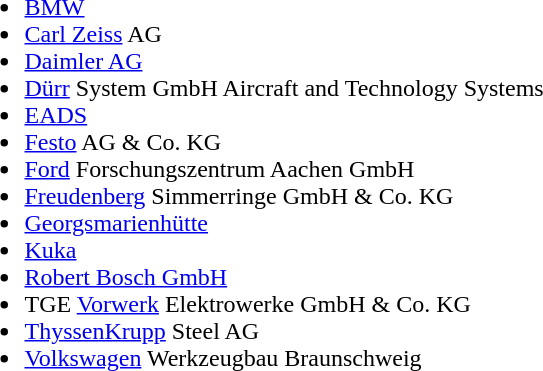<table class="toptextcells">
<tr>
<td><br><ul><li><a href='#'>BMW</a></li><li><a href='#'>Carl Zeiss</a> AG</li><li><a href='#'>Daimler AG</a></li><li><a href='#'>Dürr</a> System GmbH Aircraft and Technology Systems</li><li><a href='#'>EADS</a></li><li><a href='#'>Festo</a> AG & Co. KG</li><li><a href='#'>Ford</a> Forschungszentrum Aachen GmbH</li><li><a href='#'>Freudenberg</a> Simmerringe GmbH & Co. KG</li><li><a href='#'>Georgsmarienhütte</a></li><li><a href='#'>Kuka</a></li><li><a href='#'>Robert Bosch GmbH</a></li><li>TGE <a href='#'>Vorwerk</a> Elektrowerke GmbH & Co. KG</li><li><a href='#'>ThyssenKrupp</a> Steel AG</li><li><a href='#'>Volkswagen</a> Werkzeugbau Braunschweig</li></ul></td>
</tr>
</table>
